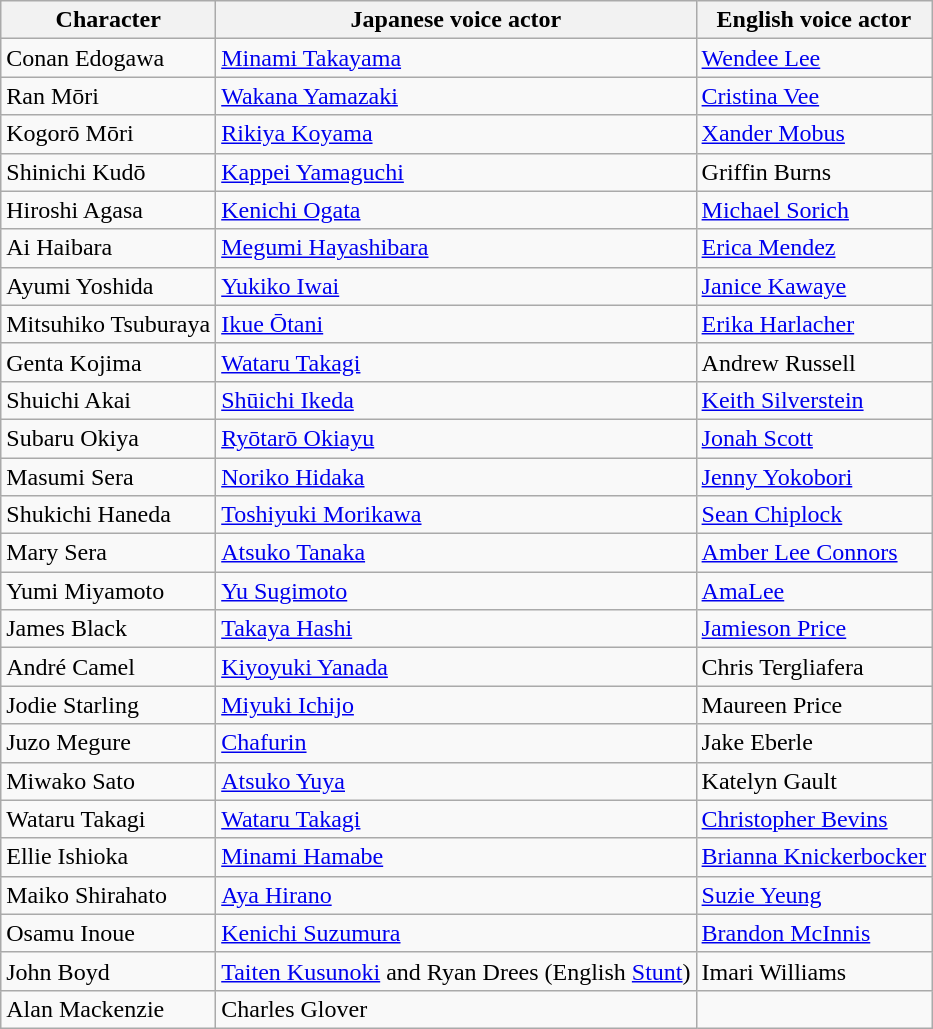<table class="wikitable">
<tr>
<th>Character</th>
<th>Japanese voice actor</th>
<th>English voice actor</th>
</tr>
<tr>
<td>Conan Edogawa</td>
<td><a href='#'>Minami Takayama</a></td>
<td><a href='#'>Wendee Lee</a></td>
</tr>
<tr>
<td>Ran Mōri</td>
<td><a href='#'>Wakana Yamazaki</a></td>
<td><a href='#'>Cristina Vee</a></td>
</tr>
<tr>
<td>Kogorō Mōri</td>
<td><a href='#'>Rikiya Koyama</a></td>
<td><a href='#'>Xander Mobus</a></td>
</tr>
<tr>
<td>Shinichi Kudō</td>
<td><a href='#'>Kappei Yamaguchi</a></td>
<td>Griffin Burns</td>
</tr>
<tr>
<td>Hiroshi Agasa</td>
<td><a href='#'>Kenichi Ogata</a></td>
<td><a href='#'>Michael Sorich</a></td>
</tr>
<tr>
<td>Ai Haibara</td>
<td><a href='#'>Megumi Hayashibara</a></td>
<td><a href='#'>Erica Mendez</a></td>
</tr>
<tr>
<td>Ayumi Yoshida</td>
<td><a href='#'>Yukiko Iwai</a></td>
<td><a href='#'>Janice Kawaye</a></td>
</tr>
<tr>
<td>Mitsuhiko Tsuburaya</td>
<td><a href='#'>Ikue Ōtani</a></td>
<td><a href='#'>Erika Harlacher</a></td>
</tr>
<tr>
<td>Genta Kojima</td>
<td><a href='#'>Wataru Takagi</a></td>
<td>Andrew Russell</td>
</tr>
<tr>
<td>Shuichi Akai</td>
<td><a href='#'>Shūichi Ikeda</a></td>
<td><a href='#'>Keith Silverstein</a></td>
</tr>
<tr>
<td>Subaru Okiya</td>
<td><a href='#'>Ryōtarō Okiayu</a></td>
<td><a href='#'>Jonah Scott</a></td>
</tr>
<tr>
<td>Masumi Sera</td>
<td><a href='#'>Noriko Hidaka</a></td>
<td><a href='#'>Jenny Yokobori</a></td>
</tr>
<tr>
<td>Shukichi Haneda</td>
<td><a href='#'>Toshiyuki Morikawa</a></td>
<td><a href='#'>Sean Chiplock</a></td>
</tr>
<tr>
<td>Mary Sera</td>
<td><a href='#'>Atsuko Tanaka</a></td>
<td><a href='#'>Amber Lee Connors</a></td>
</tr>
<tr>
<td>Yumi Miyamoto</td>
<td><a href='#'>Yu Sugimoto</a></td>
<td><a href='#'>AmaLee</a></td>
</tr>
<tr>
<td>James Black</td>
<td><a href='#'>Takaya Hashi</a></td>
<td><a href='#'>Jamieson Price</a></td>
</tr>
<tr>
<td>André Camel</td>
<td><a href='#'>Kiyoyuki Yanada</a></td>
<td>Chris Tergliafera</td>
</tr>
<tr>
<td>Jodie Starling</td>
<td><a href='#'>Miyuki Ichijo</a></td>
<td>Maureen Price</td>
</tr>
<tr>
<td>Juzo Megure</td>
<td><a href='#'>Chafurin</a></td>
<td>Jake Eberle</td>
</tr>
<tr>
<td>Miwako Sato</td>
<td><a href='#'>Atsuko Yuya</a></td>
<td>Katelyn Gault</td>
</tr>
<tr>
<td>Wataru Takagi</td>
<td><a href='#'>Wataru Takagi</a></td>
<td><a href='#'>Christopher Bevins</a></td>
</tr>
<tr>
<td>Ellie Ishioka</td>
<td><a href='#'>Minami Hamabe</a></td>
<td><a href='#'>Brianna Knickerbocker</a></td>
</tr>
<tr>
<td>Maiko Shirahato</td>
<td><a href='#'>Aya Hirano</a></td>
<td><a href='#'>Suzie Yeung</a></td>
</tr>
<tr>
<td>Osamu Inoue</td>
<td><a href='#'>Kenichi Suzumura</a></td>
<td><a href='#'>Brandon McInnis</a></td>
</tr>
<tr>
<td>John Boyd</td>
<td><a href='#'>Taiten Kusunoki</a> and Ryan Drees (English <a href='#'>Stunt</a>)</td>
<td>Imari Williams</td>
</tr>
<tr>
<td>Alan Mackenzie</td>
<td>Charles Glover</td>
<td></td>
</tr>
</table>
